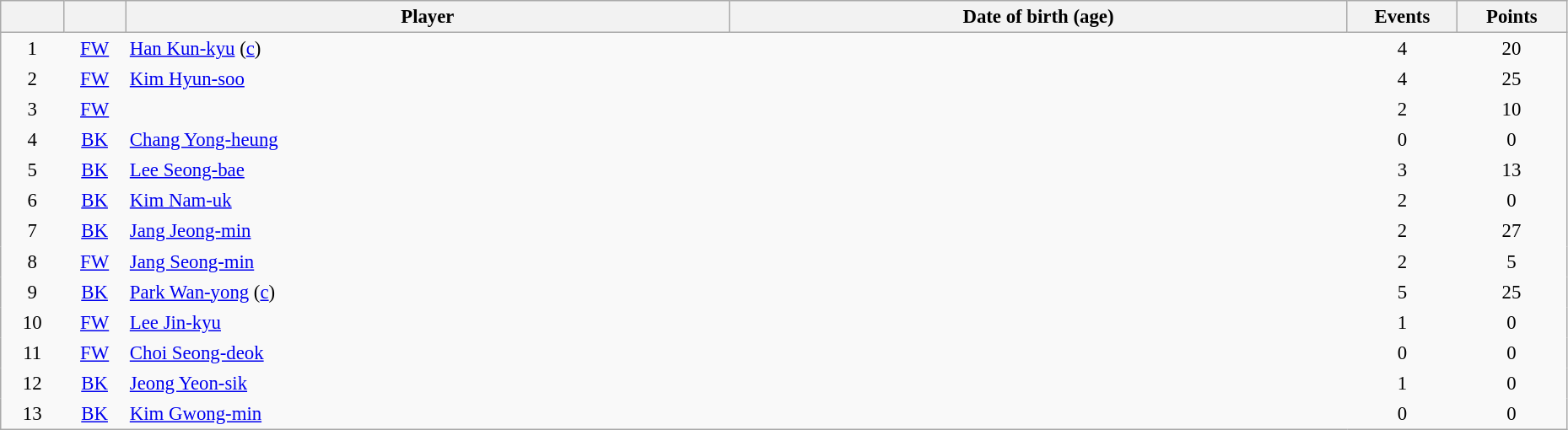<table class="sortable wikitable plainrowheaders" style="font-size:95%; width: 98%">
<tr>
<th scope="col" style="width:4%"></th>
<th scope="col" style="width:4%"></th>
<th scope="col">Player</th>
<th scope="col">Date of birth (age)</th>
<th scope="col" style="width:7%">Events</th>
<th scope="col" style="width:7%">Points</th>
</tr>
<tr>
<td style="text-align:center; border:0">1</td>
<td style="text-align:center; border:0"><a href='#'>FW</a></td>
<td style="text-align:left; border:0"><a href='#'>Han Kun-kyu</a> (<a href='#'>c</a>)</td>
<td style="text-align:left; border:0"></td>
<td style="text-align:center; border:0">4</td>
<td style="text-align:center; border:0">20</td>
</tr>
<tr>
<td style="text-align:center; border:0">2</td>
<td style="text-align:center; border:0"><a href='#'>FW</a></td>
<td style="text-align:left; border:0"><a href='#'>Kim Hyun-soo</a></td>
<td style="text-align:left; border:0"></td>
<td style="text-align:center; border:0">4</td>
<td style="text-align:center; border:0">25</td>
</tr>
<tr>
<td style="text-align:center; border:0">3</td>
<td style="text-align:center; border:0"><a href='#'>FW</a></td>
<td style="text-align:left; border:0"></td>
<td style="text-align:left; border:0"></td>
<td style="text-align:center; border:0">2</td>
<td style="text-align:center; border:0">10</td>
</tr>
<tr>
<td style="text-align:center; border:0">4</td>
<td style="text-align:center; border:0"><a href='#'>BK</a></td>
<td style="text-align:left; border:0"><a href='#'>Chang Yong-heung</a></td>
<td style="text-align:left; border:0"></td>
<td style="text-align:center; border:0">0</td>
<td style="text-align:center; border:0">0</td>
</tr>
<tr>
<td style="text-align:center; border:0">5</td>
<td style="text-align:center; border:0"><a href='#'>BK</a></td>
<td style="text-align:left; border:0"><a href='#'>Lee Seong-bae</a></td>
<td style="text-align:left; border:0"></td>
<td style="text-align:center; border:0">3</td>
<td style="text-align:center; border:0">13</td>
</tr>
<tr>
<td style="text-align:center; border:0">6</td>
<td style="text-align:center; border:0"><a href='#'>BK</a></td>
<td style="text-align:left; border:0"><a href='#'>Kim Nam-uk</a></td>
<td style="text-align:left; border:0"></td>
<td style="text-align:center; border:0">2</td>
<td style="text-align:center; border:0">0</td>
</tr>
<tr>
<td style="text-align:center; border:0">7</td>
<td style="text-align:center; border:0"><a href='#'>BK</a></td>
<td style="text-align:left; border:0"><a href='#'>Jang Jeong-min</a></td>
<td style="text-align:left; border:0"></td>
<td style="text-align:center; border:0">2</td>
<td style="text-align:center; border:0">27</td>
</tr>
<tr>
<td style="text-align:center; border:0">8</td>
<td style="text-align:center; border:0"><a href='#'>FW</a></td>
<td style="text-align:left; border:0"><a href='#'>Jang Seong-min</a></td>
<td style="text-align:left; border:0"></td>
<td style="text-align:center; border:0">2</td>
<td style="text-align:center; border:0">5</td>
</tr>
<tr>
<td style="text-align:center; border:0">9</td>
<td style="text-align:center; border:0"><a href='#'>BK</a></td>
<td style="text-align:left; border:0"><a href='#'>Park Wan-yong</a> (<a href='#'>c</a>)</td>
<td style="text-align:left; border:0"></td>
<td style="text-align:center; border:0">5</td>
<td style="text-align:center; border:0">25</td>
</tr>
<tr>
<td style="text-align:center; border:0">10</td>
<td style="text-align:center; border:0"><a href='#'>FW</a></td>
<td style="text-align:left; border:0"><a href='#'>Lee Jin-kyu</a></td>
<td style="text-align:left; border:0"></td>
<td style="text-align:center; border:0">1</td>
<td style="text-align:center; border:0">0</td>
</tr>
<tr>
<td style="text-align:center; border:0">11</td>
<td style="text-align:center; border:0"><a href='#'>FW</a></td>
<td style="text-align:left; border:0"><a href='#'>Choi Seong-deok</a></td>
<td style="text-align:left; border:0"></td>
<td style="text-align:center; border:0">0</td>
<td style="text-align:center; border:0">0</td>
</tr>
<tr>
<td style="text-align:center; border:0">12</td>
<td style="text-align:center; border:0"><a href='#'>BK</a></td>
<td style="text-align:left; border:0"><a href='#'>Jeong Yeon-sik</a></td>
<td style="text-align:left; border:0"></td>
<td style="text-align:center; border:0">1</td>
<td style="text-align:center; border:0">0</td>
</tr>
<tr>
<td style="text-align:center; border:0">13</td>
<td style="text-align:center; border:0"><a href='#'>BK</a></td>
<td style="text-align:left; border:0"><a href='#'>Kim Gwong-min</a></td>
<td style="text-align:left; border:0"></td>
<td style="text-align:center; border:0">0</td>
<td style="text-align:center; border:0">0</td>
</tr>
</table>
